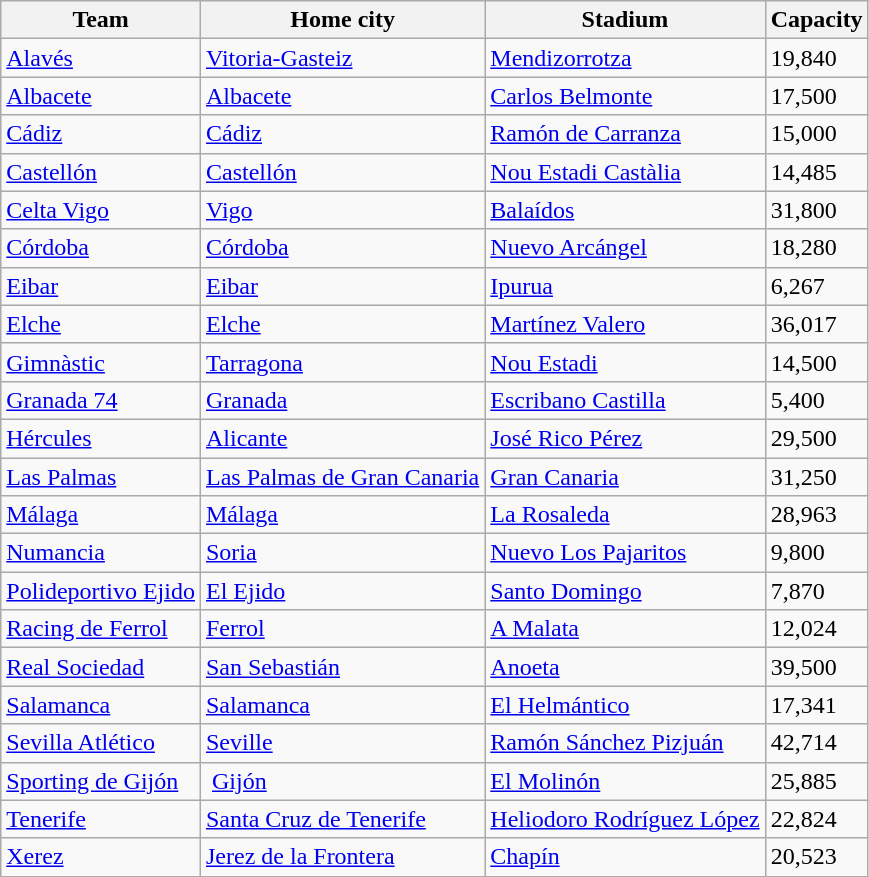<table class="wikitable sortable">
<tr>
<th>Team</th>
<th>Home city</th>
<th>Stadium</th>
<th>Capacity</th>
</tr>
<tr>
<td><a href='#'>Alavés</a></td>
<td><a href='#'>Vitoria-Gasteiz</a></td>
<td><a href='#'>Mendizorrotza</a></td>
<td>19,840</td>
</tr>
<tr>
<td><a href='#'>Albacete</a></td>
<td><a href='#'>Albacete</a></td>
<td><a href='#'>Carlos Belmonte</a></td>
<td>17,500</td>
</tr>
<tr>
<td><a href='#'>Cádiz</a></td>
<td><a href='#'>Cádiz</a></td>
<td><a href='#'>Ramón de Carranza</a></td>
<td>15,000</td>
</tr>
<tr>
<td><a href='#'>Castellón</a></td>
<td><a href='#'>Castellón</a></td>
<td><a href='#'>Nou Estadi Castàlia</a></td>
<td>14,485</td>
</tr>
<tr>
<td><a href='#'>Celta Vigo</a></td>
<td><a href='#'>Vigo</a></td>
<td><a href='#'>Balaídos</a></td>
<td>31,800</td>
</tr>
<tr>
<td><a href='#'>Córdoba</a></td>
<td><a href='#'>Córdoba</a></td>
<td><a href='#'>Nuevo Arcángel</a></td>
<td>18,280</td>
</tr>
<tr>
<td><a href='#'>Eibar</a></td>
<td><a href='#'>Eibar</a></td>
<td><a href='#'>Ipurua</a></td>
<td>6,267</td>
</tr>
<tr>
<td><a href='#'>Elche</a></td>
<td><a href='#'>Elche</a></td>
<td><a href='#'>Martínez Valero</a></td>
<td>36,017</td>
</tr>
<tr>
<td><a href='#'>Gimnàstic</a></td>
<td><a href='#'>Tarragona</a></td>
<td><a href='#'>Nou Estadi</a></td>
<td>14,500</td>
</tr>
<tr>
<td><a href='#'>Granada 74</a></td>
<td><a href='#'>Granada</a></td>
<td><a href='#'>Escribano Castilla</a></td>
<td>5,400</td>
</tr>
<tr>
<td><a href='#'>Hércules</a></td>
<td><a href='#'>Alicante</a></td>
<td><a href='#'>José Rico Pérez</a></td>
<td>29,500</td>
</tr>
<tr>
<td><a href='#'>Las Palmas</a></td>
<td><a href='#'>Las Palmas de Gran Canaria</a></td>
<td><a href='#'>Gran Canaria</a></td>
<td>31,250</td>
</tr>
<tr>
<td><a href='#'>Málaga</a></td>
<td><a href='#'>Málaga</a></td>
<td><a href='#'>La Rosaleda</a></td>
<td>28,963</td>
</tr>
<tr>
<td><a href='#'>Numancia</a></td>
<td><a href='#'>Soria</a></td>
<td><a href='#'>Nuevo Los Pajaritos</a></td>
<td>9,800</td>
</tr>
<tr>
<td><a href='#'>Polideportivo Ejido</a></td>
<td><a href='#'>El Ejido</a></td>
<td><a href='#'>Santo Domingo</a></td>
<td>7,870</td>
</tr>
<tr>
<td><a href='#'>Racing de Ferrol</a></td>
<td><a href='#'>Ferrol</a></td>
<td><a href='#'>A Malata</a></td>
<td>12,024</td>
</tr>
<tr>
<td><a href='#'>Real Sociedad</a></td>
<td><a href='#'>San Sebastián</a></td>
<td><a href='#'>Anoeta</a></td>
<td>39,500</td>
</tr>
<tr>
<td><a href='#'>Salamanca</a></td>
<td><a href='#'>Salamanca</a></td>
<td><a href='#'>El Helmántico</a></td>
<td>17,341</td>
</tr>
<tr>
<td><a href='#'>Sevilla Atlético</a></td>
<td><a href='#'>Seville</a></td>
<td><a href='#'>Ramón Sánchez Pizjuán</a></td>
<td>42,714</td>
</tr>
<tr>
<td><a href='#'>Sporting de Gijón</a></td>
<td> <a href='#'>Gijón</a></td>
<td><a href='#'>El Molinón</a></td>
<td>25,885</td>
</tr>
<tr>
<td><a href='#'>Tenerife</a></td>
<td><a href='#'>Santa Cruz de Tenerife</a></td>
<td><a href='#'>Heliodoro Rodríguez López</a></td>
<td>22,824</td>
</tr>
<tr>
<td><a href='#'>Xerez</a></td>
<td><a href='#'>Jerez de la Frontera</a></td>
<td><a href='#'>Chapín</a></td>
<td>20,523</td>
</tr>
</table>
